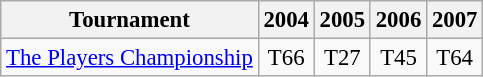<table class="wikitable" style="font-size:95%;text-align:center;">
<tr>
<th>Tournament</th>
<th>2004</th>
<th>2005</th>
<th>2006</th>
<th>2007</th>
</tr>
<tr>
<td align=left><a href='#'>The Players Championship</a></td>
<td>T66</td>
<td>T27</td>
<td>T45</td>
<td>T64</td>
</tr>
</table>
